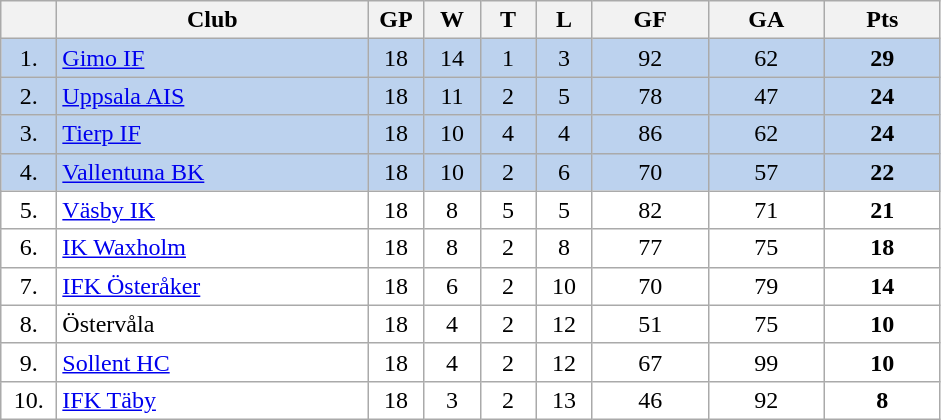<table class="wikitable">
<tr>
<th width="30"></th>
<th width="200">Club</th>
<th width="30">GP</th>
<th width="30">W</th>
<th width="30">T</th>
<th width="30">L</th>
<th width="70">GF</th>
<th width="70">GA</th>
<th width="70">Pts</th>
</tr>
<tr bgcolor="#BCD2EE" align="center">
<td>1.</td>
<td align="left"><a href='#'>Gimo IF</a></td>
<td>18</td>
<td>14</td>
<td>1</td>
<td>3</td>
<td>92</td>
<td>62</td>
<td><strong>29</strong></td>
</tr>
<tr bgcolor="#BCD2EE" align="center">
<td>2.</td>
<td align="left"><a href='#'>Uppsala AIS</a></td>
<td>18</td>
<td>11</td>
<td>2</td>
<td>5</td>
<td>78</td>
<td>47</td>
<td><strong>24</strong></td>
</tr>
<tr bgcolor="#BCD2EE" align="center">
<td>3.</td>
<td align="left"><a href='#'>Tierp IF</a></td>
<td>18</td>
<td>10</td>
<td>4</td>
<td>4</td>
<td>86</td>
<td>62</td>
<td><strong>24</strong></td>
</tr>
<tr bgcolor="#BCD2EE" align="center">
<td>4.</td>
<td align="left"><a href='#'>Vallentuna BK</a></td>
<td>18</td>
<td>10</td>
<td>2</td>
<td>6</td>
<td>70</td>
<td>57</td>
<td><strong>22</strong></td>
</tr>
<tr bgcolor="#FFFFFF" align="center">
<td>5.</td>
<td align="left"><a href='#'>Väsby IK</a></td>
<td>18</td>
<td>8</td>
<td>5</td>
<td>5</td>
<td>82</td>
<td>71</td>
<td><strong>21</strong></td>
</tr>
<tr bgcolor="#FFFFFF" align="center">
<td>6.</td>
<td align="left"><a href='#'>IK Waxholm</a></td>
<td>18</td>
<td>8</td>
<td>2</td>
<td>8</td>
<td>77</td>
<td>75</td>
<td><strong>18</strong></td>
</tr>
<tr bgcolor="#FFFFFF" align="center">
<td>7.</td>
<td align="left"><a href='#'>IFK Österåker</a></td>
<td>18</td>
<td>6</td>
<td>2</td>
<td>10</td>
<td>70</td>
<td>79</td>
<td><strong>14</strong></td>
</tr>
<tr bgcolor="#FFFFFF" align="center">
<td>8.</td>
<td align="left">Östervåla</td>
<td>18</td>
<td>4</td>
<td>2</td>
<td>12</td>
<td>51</td>
<td>75</td>
<td><strong>10</strong></td>
</tr>
<tr bgcolor="#FFFFFF" align="center">
<td>9.</td>
<td align="left"><a href='#'>Sollent HC</a></td>
<td>18</td>
<td>4</td>
<td>2</td>
<td>12</td>
<td>67</td>
<td>99</td>
<td><strong>10</strong></td>
</tr>
<tr bgcolor="#FFFFFF" align="center">
<td>10.</td>
<td align="left"><a href='#'>IFK Täby</a></td>
<td>18</td>
<td>3</td>
<td>2</td>
<td>13</td>
<td>46</td>
<td>92</td>
<td><strong>8</strong></td>
</tr>
</table>
